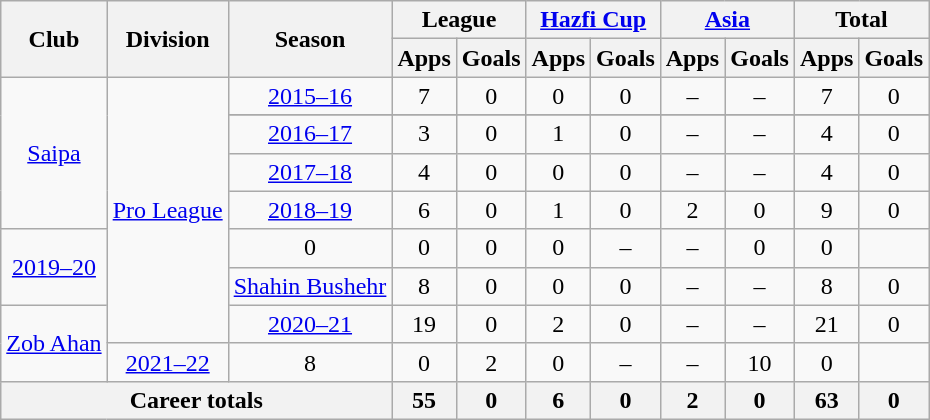<table class="wikitable" style="text-align: center;">
<tr>
<th rowspan="2">Club</th>
<th rowspan="2">Division</th>
<th rowspan="2">Season</th>
<th colspan="2">League</th>
<th colspan="2"><a href='#'>Hazfi Cup</a></th>
<th colspan="2"><a href='#'>Asia</a></th>
<th colspan="2">Total</th>
</tr>
<tr>
<th>Apps</th>
<th>Goals</th>
<th>Apps</th>
<th>Goals</th>
<th>Apps</th>
<th>Goals</th>
<th>Apps</th>
<th>Goals</th>
</tr>
<tr>
<td rowspan="5"><a href='#'>Saipa</a></td>
<td rowspan="8"><a href='#'>Pro League</a></td>
<td><a href='#'>2015–16</a></td>
<td>7</td>
<td>0</td>
<td>0</td>
<td>0</td>
<td>–</td>
<td>–</td>
<td>7</td>
<td>0</td>
</tr>
<tr>
</tr>
<tr>
<td><a href='#'>2016–17</a></td>
<td>3</td>
<td>0</td>
<td>1</td>
<td>0</td>
<td>–</td>
<td>–</td>
<td>4</td>
<td>0</td>
</tr>
<tr>
<td><a href='#'>2017–18</a></td>
<td>4</td>
<td>0</td>
<td>0</td>
<td>0</td>
<td>–</td>
<td>–</td>
<td>4</td>
<td>0</td>
</tr>
<tr>
<td><a href='#'>2018–19</a></td>
<td>6</td>
<td>0</td>
<td>1</td>
<td>0</td>
<td>2</td>
<td>0</td>
<td>9</td>
<td>0</td>
</tr>
<tr>
<td rowspan="2"><a href='#'>2019–20</a></td>
<td>0</td>
<td>0</td>
<td>0</td>
<td>0</td>
<td>–</td>
<td>–</td>
<td>0</td>
<td>0</td>
</tr>
<tr>
<td><a href='#'>Shahin Bushehr</a></td>
<td>8</td>
<td>0</td>
<td>0</td>
<td>0</td>
<td>–</td>
<td>–</td>
<td>8</td>
<td>0</td>
</tr>
<tr>
<td rowspan="2"><a href='#'>Zob Ahan</a></td>
<td><a href='#'>2020–21</a></td>
<td>19</td>
<td>0</td>
<td>2</td>
<td>0</td>
<td>–</td>
<td>–</td>
<td>21</td>
<td>0</td>
</tr>
<tr>
<td><a href='#'>2021–22</a></td>
<td>8</td>
<td>0</td>
<td>2</td>
<td>0</td>
<td>–</td>
<td>–</td>
<td>10</td>
<td>0</td>
</tr>
<tr>
<th colspan=3>Career totals</th>
<th>55</th>
<th>0</th>
<th>6</th>
<th>0</th>
<th>2</th>
<th>0</th>
<th>63</th>
<th>0</th>
</tr>
</table>
